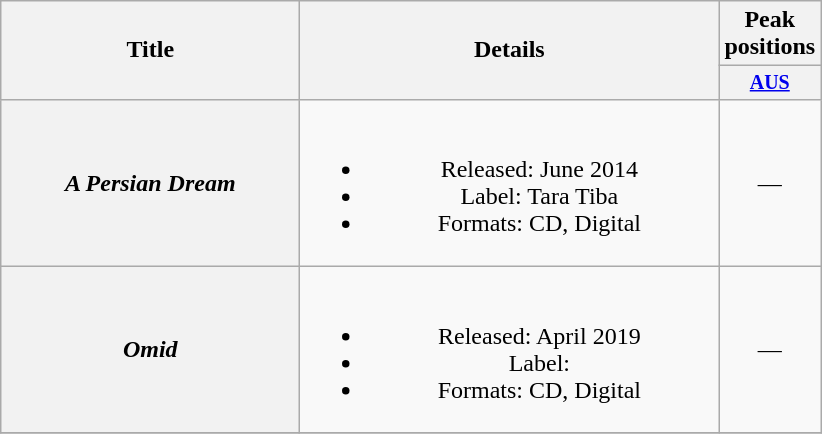<table class="wikitable plainrowheaders" style="text-align:center;">
<tr>
<th rowspan="2" style="width:12em;">Title</th>
<th rowspan="2" style="width:17em;">Details</th>
<th colspan="1">Peak positions</th>
</tr>
<tr style="font-size:smaller;">
<th width="50"><a href='#'>AUS</a><br></th>
</tr>
<tr>
<th scope="row"><em>A Persian Dream</em></th>
<td><br><ul><li>Released: June 2014</li><li>Label: Tara Tiba</li><li>Formats: CD, Digital</li></ul></td>
<td>—</td>
</tr>
<tr>
<th scope="row"><em>Omid</em></th>
<td><br><ul><li>Released: April 2019</li><li>Label:</li><li>Formats: CD, Digital</li></ul></td>
<td>—</td>
</tr>
<tr>
</tr>
</table>
